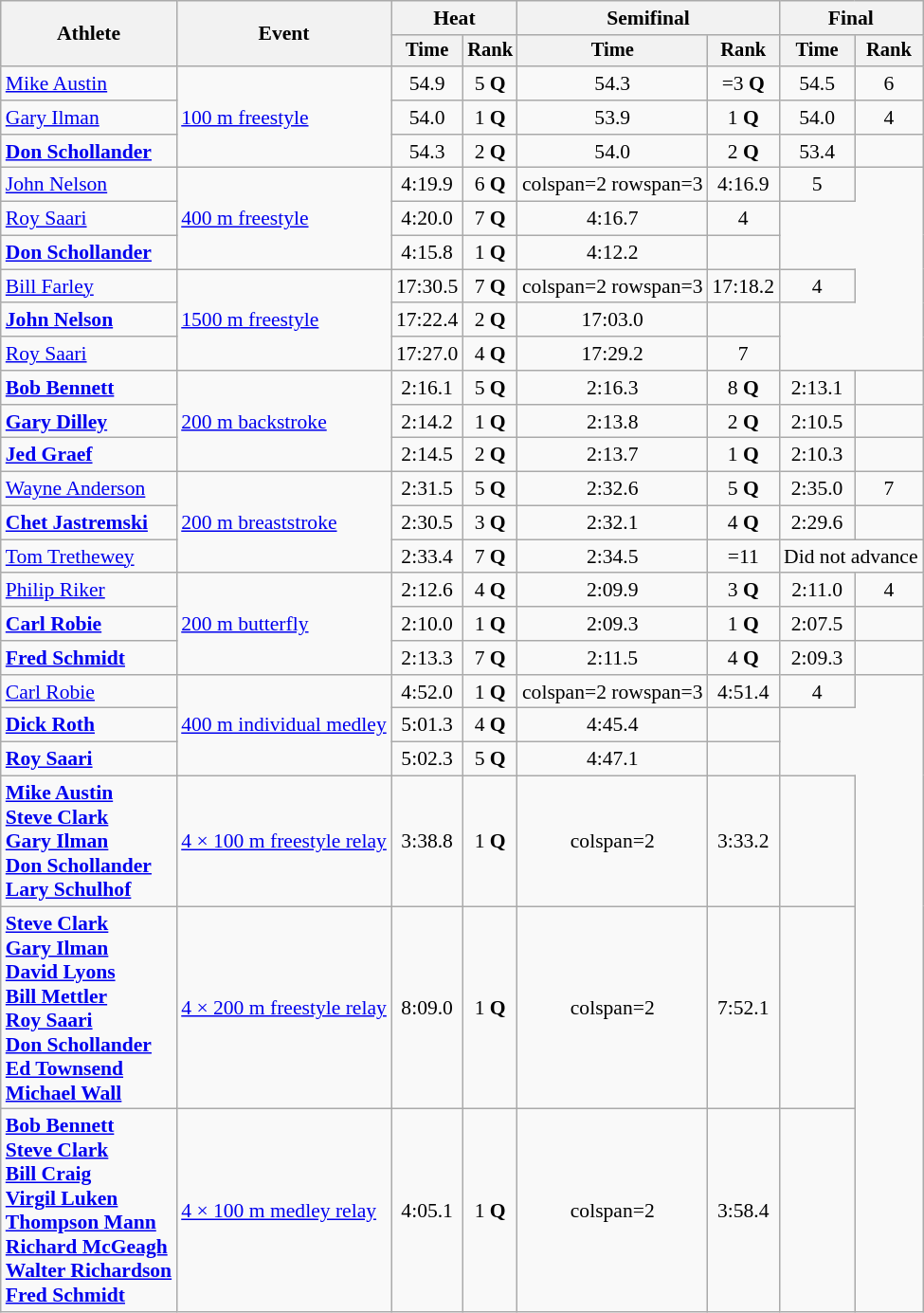<table class=wikitable style=font-size:90%;text-align:center>
<tr>
<th rowspan=2>Athlete</th>
<th rowspan=2>Event</th>
<th colspan=2>Heat</th>
<th colspan=2>Semifinal</th>
<th colspan=2>Final</th>
</tr>
<tr style=font-size:95%>
<th>Time</th>
<th>Rank</th>
<th>Time</th>
<th>Rank</th>
<th>Time</th>
<th>Rank</th>
</tr>
<tr>
<td align=left><a href='#'>Mike Austin</a></td>
<td align=left rowspan=3><a href='#'>100 m freestyle</a></td>
<td>54.9</td>
<td>5 <strong>Q</strong></td>
<td>54.3</td>
<td>=3 <strong>Q</strong></td>
<td>54.5</td>
<td>6</td>
</tr>
<tr>
<td align=left><a href='#'>Gary Ilman</a></td>
<td>54.0 </td>
<td>1 <strong>Q</strong></td>
<td>53.9 </td>
<td>1 <strong>Q</strong></td>
<td>54.0</td>
<td>4</td>
</tr>
<tr>
<td align=left><strong><a href='#'>Don Schollander</a></strong></td>
<td>54.3</td>
<td>2 <strong>Q</strong></td>
<td>54.0</td>
<td>2 <strong>Q</strong></td>
<td>53.4 </td>
<td></td>
</tr>
<tr>
<td align=left><a href='#'>John Nelson</a></td>
<td align=left rowspan=3><a href='#'>400 m freestyle</a></td>
<td>4:19.9</td>
<td>6 <strong>Q</strong></td>
<td>colspan=2 rowspan=3 </td>
<td>4:16.9</td>
<td>5</td>
</tr>
<tr>
<td align=left><a href='#'>Roy Saari</a></td>
<td>4:20.0</td>
<td>7 <strong>Q</strong></td>
<td>4:16.7</td>
<td>4</td>
</tr>
<tr>
<td align=left><strong><a href='#'>Don Schollander</a></strong></td>
<td>4:15.8</td>
<td>1 <strong>Q</strong></td>
<td>4:12.2 </td>
<td></td>
</tr>
<tr>
<td align=left><a href='#'>Bill Farley</a></td>
<td align=left rowspan=3><a href='#'>1500 m freestyle</a></td>
<td>17:30.5</td>
<td>7 <strong>Q</strong></td>
<td>colspan=2 rowspan=3 </td>
<td>17:18.2</td>
<td>4</td>
</tr>
<tr>
<td align=left><strong><a href='#'>John Nelson</a></strong></td>
<td>17:22.4</td>
<td>2 <strong>Q</strong></td>
<td>17:03.0</td>
<td></td>
</tr>
<tr>
<td align=left><a href='#'>Roy Saari</a></td>
<td>17:27.0</td>
<td>4 <strong>Q</strong></td>
<td>17:29.2</td>
<td>7</td>
</tr>
<tr>
<td align=left><strong><a href='#'>Bob Bennett</a></strong></td>
<td align=left rowspan=3><a href='#'>200 m backstroke</a></td>
<td>2:16.1 </td>
<td>5 <strong>Q</strong></td>
<td>2:16.3</td>
<td>8 <strong>Q</strong></td>
<td>2:13.1</td>
<td></td>
</tr>
<tr>
<td align=left><strong><a href='#'>Gary Dilley</a></strong></td>
<td>2:14.2 </td>
<td>1 <strong>Q</strong></td>
<td>2:13.8 </td>
<td>2 <strong>Q</strong></td>
<td>2:10.5</td>
<td></td>
</tr>
<tr>
<td align=left><strong><a href='#'>Jed Graef</a></strong></td>
<td>2:14.5 </td>
<td>2 <strong>Q</strong></td>
<td>2:13.7 </td>
<td>1 <strong>Q</strong></td>
<td>2:10.3 </td>
<td></td>
</tr>
<tr>
<td align=left><a href='#'>Wayne Anderson</a></td>
<td align=left rowspan=3><a href='#'>200 m breaststroke</a></td>
<td>2:31.5</td>
<td>5 <strong>Q</strong></td>
<td>2:32.6</td>
<td>5 <strong>Q</strong></td>
<td>2:35.0</td>
<td>7</td>
</tr>
<tr>
<td align=left><strong><a href='#'>Chet Jastremski</a></strong></td>
<td>2:30.5</td>
<td>3 <strong>Q</strong></td>
<td>2:32.1</td>
<td>4 <strong>Q</strong></td>
<td>2:29.6</td>
<td></td>
</tr>
<tr>
<td align=left><a href='#'>Tom Trethewey</a></td>
<td>2:33.4</td>
<td>7 <strong>Q</strong></td>
<td>2:34.5</td>
<td>=11</td>
<td colspan=2>Did not advance</td>
</tr>
<tr>
<td align=left><a href='#'>Philip Riker</a></td>
<td align=left rowspan=3><a href='#'>200 m butterfly</a></td>
<td>2:12.6</td>
<td>4 <strong>Q</strong></td>
<td>2:09.9</td>
<td>3 <strong>Q</strong></td>
<td>2:11.0</td>
<td>4</td>
</tr>
<tr>
<td align=left><strong><a href='#'>Carl Robie</a></strong></td>
<td>2:10.0 </td>
<td>1 <strong>Q</strong></td>
<td>2:09.3 </td>
<td>1 <strong>Q</strong></td>
<td>2:07.5</td>
<td></td>
</tr>
<tr>
<td align=left><strong><a href='#'>Fred Schmidt</a></strong></td>
<td>2:13.3</td>
<td>7 <strong>Q</strong></td>
<td>2:11.5</td>
<td>4 <strong>Q</strong></td>
<td>2:09.3</td>
<td></td>
</tr>
<tr>
<td align=left><a href='#'>Carl Robie</a></td>
<td align=left rowspan=3><a href='#'>400 m individual medley</a></td>
<td>4:52.0</td>
<td>1 <strong>Q</strong></td>
<td>colspan=2 rowspan=3 </td>
<td>4:51.4</td>
<td>4</td>
</tr>
<tr>
<td align=left><strong><a href='#'>Dick Roth</a></strong></td>
<td>5:01.3</td>
<td>4 <strong>Q</strong></td>
<td>4:45.4 </td>
<td></td>
</tr>
<tr>
<td align=left><strong><a href='#'>Roy Saari</a></strong></td>
<td>5:02.3</td>
<td>5 <strong>Q</strong></td>
<td>4:47.1</td>
<td></td>
</tr>
<tr>
<td align=left><strong><a href='#'>Mike Austin</a><br><a href='#'>Steve Clark</a><br><a href='#'>Gary Ilman</a><br><a href='#'>Don Schollander</a><br><a href='#'>Lary Schulhof</a></strong></td>
<td align=left><a href='#'>4 × 100 m freestyle relay</a></td>
<td>3:38.8</td>
<td>1 <strong>Q</strong></td>
<td>colspan=2 </td>
<td>3:33.2 </td>
<td></td>
</tr>
<tr>
<td align=left><strong><a href='#'>Steve Clark</a><br><a href='#'>Gary Ilman</a><br><a href='#'>David Lyons</a></strong><br><strong><a href='#'>Bill Mettler</a></strong><br><strong><a href='#'>Roy Saari</a><br><a href='#'>Don Schollander</a><br><a href='#'>Ed Townsend</a></strong><br><strong><a href='#'>Michael Wall</a></strong></td>
<td align=left><a href='#'>4 × 200 m freestyle relay</a></td>
<td>8:09.0</td>
<td>1 <strong>Q</strong></td>
<td>colspan=2 </td>
<td>7:52.1 </td>
<td></td>
</tr>
<tr>
<td align=left><strong><a href='#'>Bob Bennett</a></strong><br><strong><a href='#'>Steve Clark</a><br><a href='#'>Bill Craig</a><br><a href='#'>Virgil Luken</a></strong><br><strong><a href='#'>Thompson Mann</a><br><a href='#'>Richard McGeagh</a></strong><br><strong><a href='#'>Walter Richardson</a></strong><br><strong><a href='#'>Fred Schmidt</a></strong></td>
<td align=left><a href='#'>4 × 100 m medley relay</a></td>
<td>4:05.1 </td>
<td>1 <strong>Q</strong></td>
<td>colspan=2 </td>
<td>3:58.4 </td>
<td></td>
</tr>
</table>
